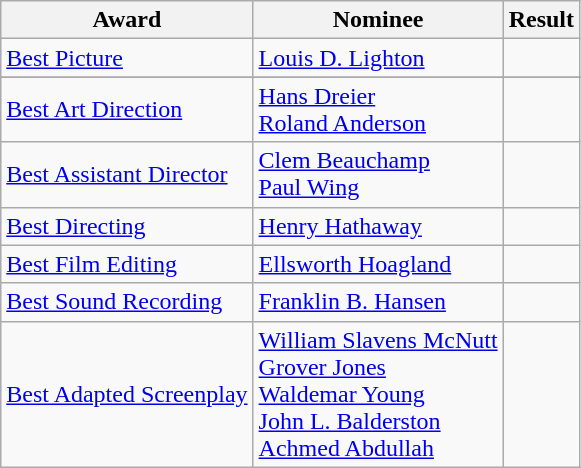<table class="wikitable" border="1">
<tr>
<th>Award</th>
<th>Nominee</th>
<th>Result</th>
</tr>
<tr>
<td><a href='#'>Best Picture</a></td>
<td><a href='#'>Louis D. Lighton</a></td>
<td></td>
</tr>
<tr>
</tr>
<tr>
<td><a href='#'>Best Art Direction</a></td>
<td><a href='#'>Hans Dreier</a><br><a href='#'>Roland Anderson</a></td>
<td></td>
</tr>
<tr>
<td><a href='#'>Best Assistant Director</a></td>
<td><a href='#'>Clem Beauchamp</a><br><a href='#'>Paul Wing</a></td>
<td></td>
</tr>
<tr>
<td><a href='#'>Best Directing</a></td>
<td><a href='#'>Henry Hathaway</a></td>
<td></td>
</tr>
<tr>
<td><a href='#'>Best Film Editing</a></td>
<td><a href='#'>Ellsworth Hoagland</a></td>
<td></td>
</tr>
<tr>
<td><a href='#'>Best Sound Recording</a></td>
<td><a href='#'>Franklin B. Hansen</a></td>
<td></td>
</tr>
<tr>
<td><a href='#'>Best Adapted Screenplay</a></td>
<td><a href='#'>William Slavens McNutt</a><br><a href='#'>Grover Jones</a><br><a href='#'>Waldemar Young</a><br><a href='#'>John L. Balderston</a><br><a href='#'>Achmed Abdullah</a></td>
<td></td>
</tr>
</table>
